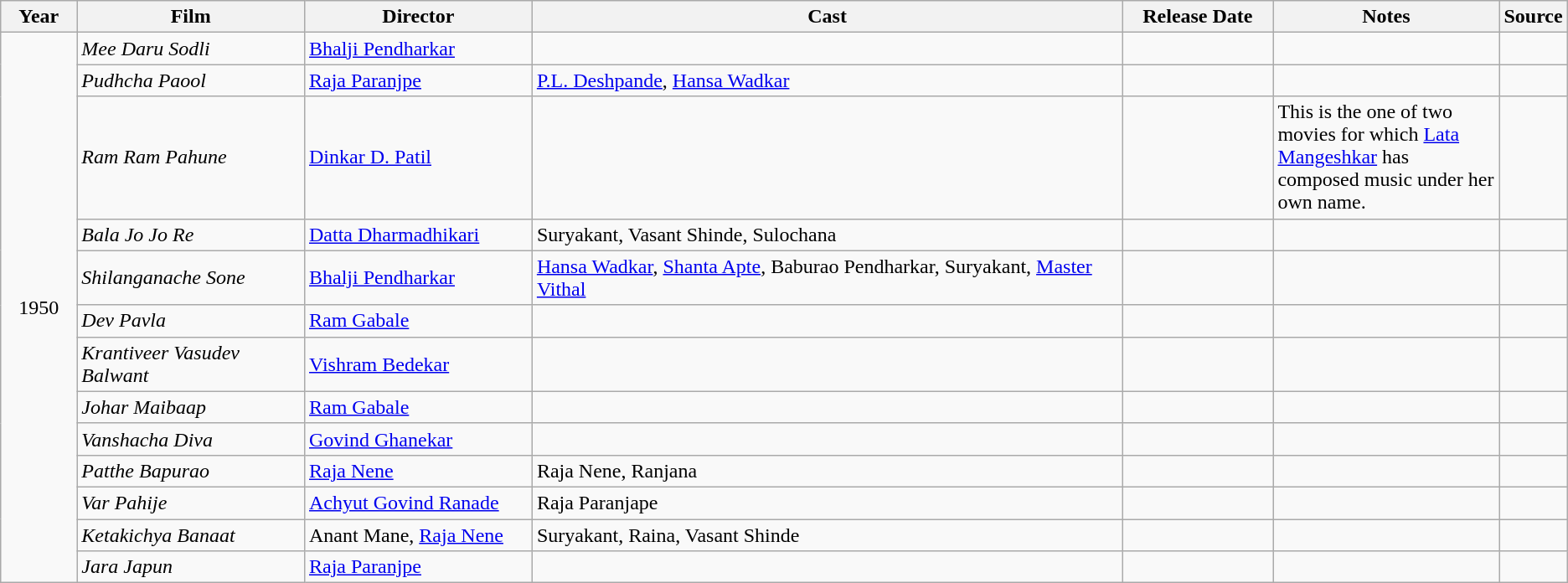<table class ="wikitable sortable collapsible">
<tr>
<th style="width: 05%;">Year</th>
<th style="width: 15%;">Film</th>
<th style="width: 15%;">Director</th>
<th style="width: 40%;" class="unsortable">Cast</th>
<th style="width: 10%;">Release Date</th>
<th style="width: 15%;" class="unsortable">Notes</th>
<th style="width: 15%;" class="unsortable">Source</th>
</tr>
<tr>
<td rowspan=13 align="center">1950</td>
<td><em>Mee Daru Sodli</em></td>
<td><a href='#'>Bhalji Pendharkar</a></td>
<td></td>
<td></td>
<td></td>
<td></td>
</tr>
<tr>
<td><em>Pudhcha Paool</em></td>
<td><a href='#'>Raja Paranjpe</a></td>
<td><a href='#'>P.L. Deshpande</a>, <a href='#'>Hansa Wadkar</a></td>
<td></td>
<td></td>
<td></td>
</tr>
<tr>
<td><em>Ram Ram Pahune</em></td>
<td><a href='#'>Dinkar D. Patil</a></td>
<td></td>
<td></td>
<td>This is the one of two movies for which <a href='#'>Lata Mangeshkar</a> has composed music under her own name.</td>
<td></td>
</tr>
<tr>
<td><em>Bala Jo Jo Re</em></td>
<td><a href='#'>Datta Dharmadhikari</a></td>
<td>Suryakant, Vasant Shinde, Sulochana</td>
<td></td>
<td></td>
<td></td>
</tr>
<tr>
<td><em>Shilanganache Sone</em></td>
<td><a href='#'>Bhalji Pendharkar</a></td>
<td><a href='#'>Hansa Wadkar</a>, <a href='#'>Shanta Apte</a>, Baburao Pendharkar, Suryakant, <a href='#'>Master Vithal</a></td>
<td></td>
<td></td>
<td></td>
</tr>
<tr>
<td><em>Dev Pavla</em></td>
<td><a href='#'>Ram Gabale</a></td>
<td></td>
<td></td>
<td></td>
<td></td>
</tr>
<tr>
<td><em>Krantiveer Vasudev Balwant</em></td>
<td><a href='#'>Vishram Bedekar</a></td>
<td></td>
<td></td>
<td></td>
<td></td>
</tr>
<tr>
<td><em>Johar Maibaap</em></td>
<td><a href='#'>Ram Gabale</a></td>
<td></td>
<td></td>
<td></td>
<td></td>
</tr>
<tr>
<td><em>Vanshacha Diva</em></td>
<td><a href='#'>Govind Ghanekar</a></td>
<td></td>
<td></td>
<td></td>
<td></td>
</tr>
<tr>
<td><em>Patthe Bapurao</em></td>
<td><a href='#'>Raja Nene</a></td>
<td>Raja Nene, Ranjana</td>
<td></td>
<td></td>
<td></td>
</tr>
<tr>
<td><em>Var Pahije</em></td>
<td><a href='#'>Achyut Govind Ranade</a></td>
<td>Raja Paranjape</td>
<td></td>
<td></td>
<td></td>
</tr>
<tr>
<td><em>Ketakichya Banaat</em></td>
<td>Anant Mane, <a href='#'>Raja Nene</a></td>
<td>Suryakant, Raina, Vasant Shinde</td>
<td></td>
<td></td>
<td></td>
</tr>
<tr>
<td><em>Jara Japun</em></td>
<td><a href='#'>Raja Paranjpe</a></td>
<td></td>
<td></td>
<td></td>
<td></td>
</tr>
</table>
